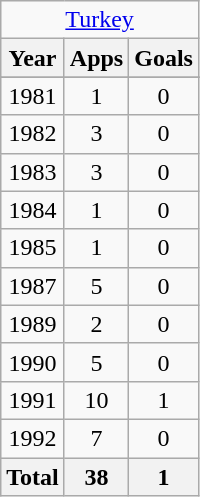<table class="wikitable" style="text-align:center">
<tr>
<td colspan=3><a href='#'>Turkey</a></td>
</tr>
<tr>
<th>Year</th>
<th>Apps</th>
<th>Goals</th>
</tr>
<tr>
</tr>
<tr>
<td>1981</td>
<td>1</td>
<td>0</td>
</tr>
<tr>
<td>1982</td>
<td>3</td>
<td>0</td>
</tr>
<tr>
<td>1983</td>
<td>3</td>
<td>0</td>
</tr>
<tr>
<td>1984</td>
<td>1</td>
<td>0</td>
</tr>
<tr>
<td>1985</td>
<td>1</td>
<td>0</td>
</tr>
<tr>
<td>1987</td>
<td>5</td>
<td>0</td>
</tr>
<tr>
<td>1989</td>
<td>2</td>
<td>0</td>
</tr>
<tr>
<td>1990</td>
<td>5</td>
<td>0</td>
</tr>
<tr>
<td>1991</td>
<td>10</td>
<td>1</td>
</tr>
<tr>
<td>1992</td>
<td>7</td>
<td>0</td>
</tr>
<tr>
<th>Total</th>
<th>38</th>
<th>1</th>
</tr>
</table>
